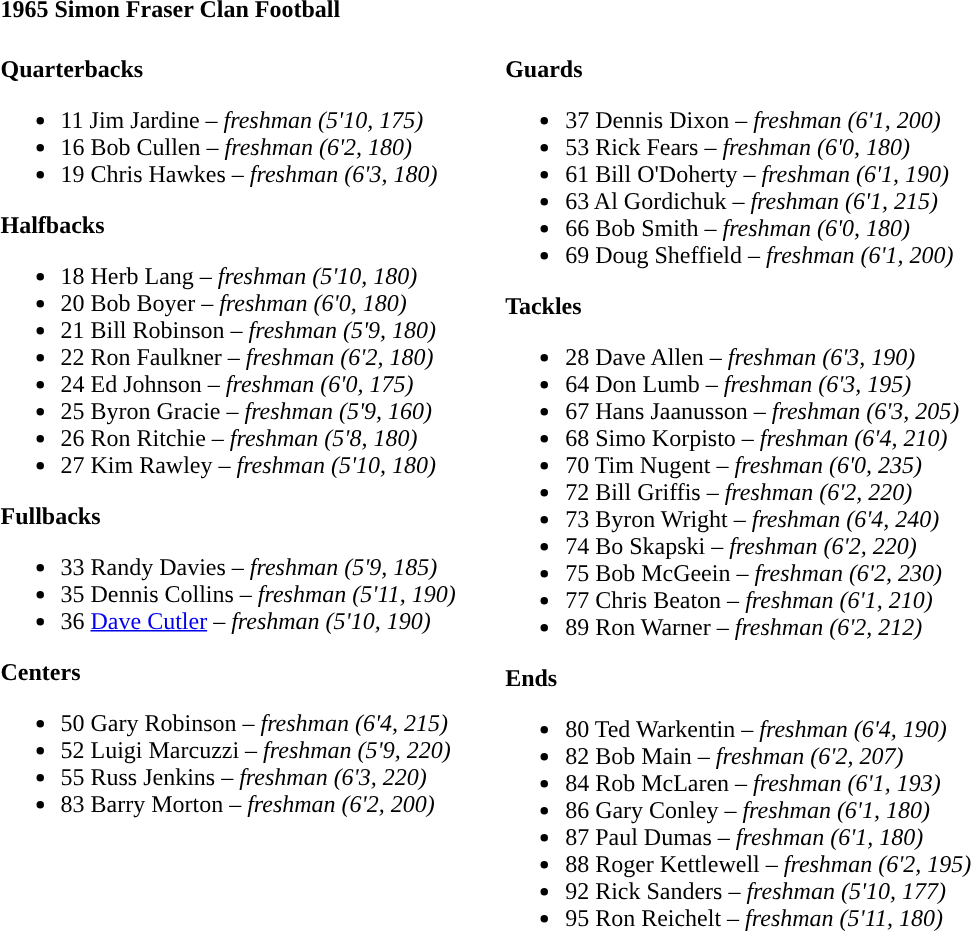<table class="toccolours" style="text-align: left;">
<tr>
<td colspan=11><strong>1965 Simon Fraser Clan Football</strong></td>
</tr>
<tr>
<td valign="top"><br><strong>Quarterbacks</strong><ul><li>11 Jim Jardine – <em>freshman (5'10, 175)</em></li><li>16 Bob Cullen – <em>freshman (6'2, 180)</em></li><li>19 Chris Hawkes – <em>freshman (6'3, 180)</em></li></ul><strong>Halfbacks</strong><ul><li>18 Herb Lang – <em>freshman (5'10, 180)</em></li><li>20 Bob Boyer – <em>freshman (6'0, 180)</em></li><li>21 Bill Robinson – <em>freshman (5'9, 180)</em></li><li>22 Ron Faulkner – <em>freshman (6'2, 180)</em></li><li>24 Ed Johnson – <em>freshman (6'0, 175)</em></li><li>25 Byron Gracie – <em>freshman (5'9, 160)</em></li><li>26 Ron Ritchie – <em>freshman (5'8, 180)</em></li><li>27 Kim Rawley – <em>freshman (5'10, 180)</em></li></ul><strong>Fullbacks</strong><ul><li>33 Randy Davies – <em>freshman (5'9, 185)</em></li><li>35 Dennis Collins – <em>freshman (5'11, 190)</em></li><li>36 <a href='#'>Dave Cutler</a> – <em>freshman (5'10, 190)</em></li></ul><strong>Centers</strong><ul><li>50 Gary Robinson – <em>freshman (6'4, 215)</em></li><li>52 Luigi Marcuzzi – <em>freshman (5'9, 220)</em></li><li>55 Russ Jenkins – <em>freshman (6'3, 220)</em></li><li>83 Barry Morton – <em>freshman (6'2, 200)</em></li></ul></td>
<td width="25"> </td>
<td valign="top"><br><strong>Guards</strong><ul><li>37 Dennis Dixon – <em>freshman (6'1, 200)</em></li><li>53 Rick Fears – <em>freshman (6'0, 180)</em></li><li>61 Bill O'Doherty – <em>freshman (6'1, 190)</em></li><li>63 Al Gordichuk – <em>freshman (6'1, 215)</em></li><li>66 Bob Smith – <em>freshman (6'0, 180)</em></li><li>69 Doug Sheffield – <em>freshman (6'1, 200)</em></li></ul><strong>Tackles</strong><ul><li>28 Dave Allen – <em>freshman (6'3, 190)</em></li><li>64 Don Lumb – <em>freshman (6'3, 195)</em></li><li>67 Hans Jaanusson – <em>freshman (6'3, 205)</em></li><li>68 Simo Korpisto – <em>freshman (6'4, 210)</em></li><li>70 Tim Nugent – <em>freshman (6'0, 235)</em></li><li>72 Bill Griffis – <em>freshman (6'2, 220)</em></li><li>73 Byron Wright – <em>freshman (6'4, 240)</em></li><li>74 Bo Skapski – <em>freshman (6'2, 220)</em></li><li>75 Bob McGeein – <em>freshman (6'2, 230)</em></li><li>77 Chris Beaton – <em>freshman (6'1, 210)</em></li><li>89 Ron Warner – <em>freshman (6'2, 212)</em></li></ul><strong>Ends</strong><ul><li>80 Ted Warkentin – <em>freshman (6'4, 190)</em></li><li>82 Bob Main – <em>freshman (6'2, 207)</em></li><li>84 Rob McLaren – <em>freshman (6'1, 193)</em></li><li>86 Gary Conley – <em>freshman (6'1, 180)</em></li><li>87 Paul Dumas – <em>freshman (6'1, 180)</em></li><li>88 Roger Kettlewell – <em>freshman (6'2, 195)</em></li><li>92 Rick Sanders – <em>freshman (5'10, 177)</em></li><li>95 Ron Reichelt – <em>freshman (5'11, 180)</em></li></ul></td>
</tr>
</table>
